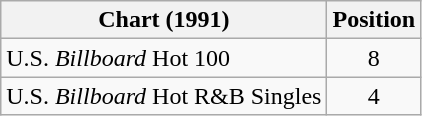<table class="wikitable sortable">
<tr>
<th>Chart (1991)</th>
<th>Position</th>
</tr>
<tr>
<td>U.S. <em>Billboard</em> Hot 100</td>
<td align="center">8</td>
</tr>
<tr>
<td>U.S. <em>Billboard</em> Hot R&B Singles</td>
<td align="center">4</td>
</tr>
</table>
